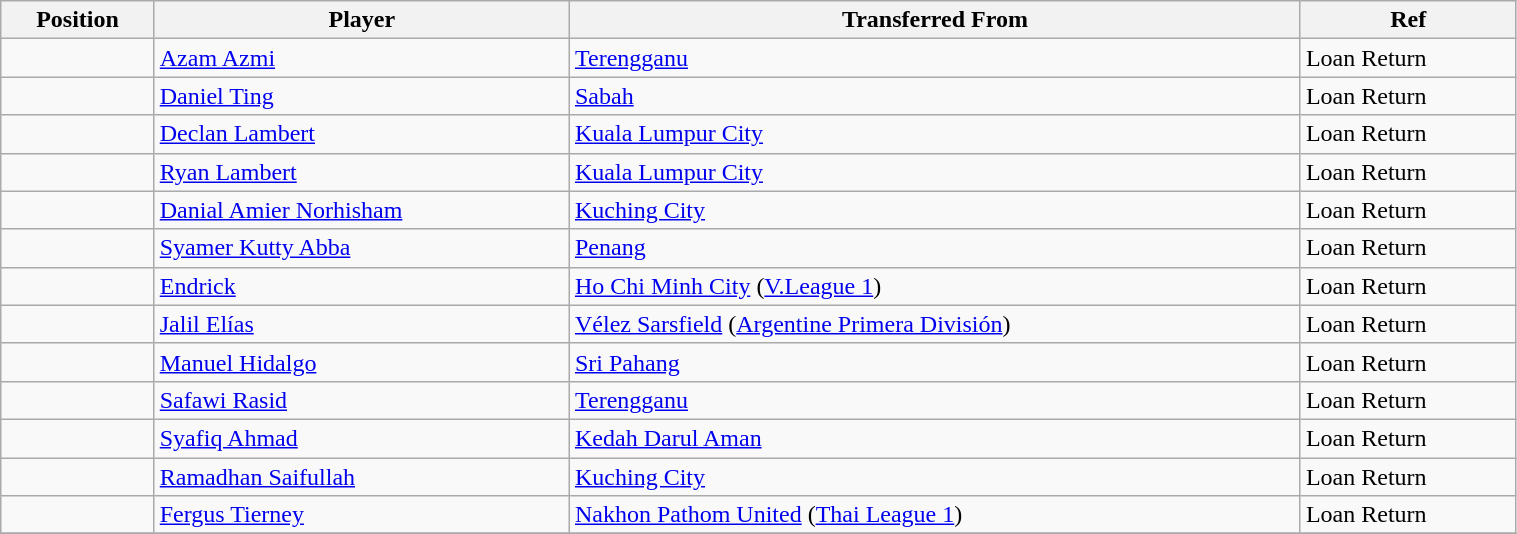<table class="wikitable sortable" style="width:80%; font-size:100%; text-align:left;">
<tr>
<th>Position</th>
<th>Player</th>
<th>Transferred From</th>
<th>Ref</th>
</tr>
<tr>
<td></td>
<td> <a href='#'>Azam Azmi</a></td>
<td> <a href='#'>Terengganu</a></td>
<td>Loan Return</td>
</tr>
<tr>
<td></td>
<td> <a href='#'>Daniel Ting</a></td>
<td> <a href='#'>Sabah</a></td>
<td>Loan Return</td>
</tr>
<tr>
<td></td>
<td> <a href='#'>Declan Lambert</a></td>
<td> <a href='#'>Kuala Lumpur City</a></td>
<td>Loan Return</td>
</tr>
<tr>
<td></td>
<td> <a href='#'>Ryan Lambert</a></td>
<td> <a href='#'>Kuala Lumpur City</a></td>
<td>Loan Return</td>
</tr>
<tr>
<td></td>
<td> <a href='#'>Danial Amier Norhisham</a></td>
<td> <a href='#'>Kuching City</a></td>
<td>Loan Return</td>
</tr>
<tr>
<td></td>
<td> <a href='#'>Syamer Kutty Abba</a></td>
<td> <a href='#'>Penang</a></td>
<td>Loan Return</td>
</tr>
<tr>
<td></td>
<td><a href='#'>Endrick</a></td>
<td> <a href='#'>Ho Chi Minh City</a> (<a href='#'>V.League 1</a>)</td>
<td>Loan Return</td>
</tr>
<tr>
<td></td>
<td> <a href='#'>Jalil Elías</a></td>
<td> <a href='#'>Vélez Sarsfield</a> (<a href='#'>Argentine Primera División</a>)</td>
<td>Loan Return</td>
</tr>
<tr>
<td></td>
<td> <a href='#'>Manuel Hidalgo</a></td>
<td> <a href='#'>Sri Pahang</a></td>
<td>Loan Return</td>
</tr>
<tr>
<td></td>
<td> <a href='#'>Safawi Rasid</a></td>
<td> <a href='#'>Terengganu</a></td>
<td>Loan Return </td>
</tr>
<tr>
<td></td>
<td> <a href='#'>Syafiq Ahmad</a></td>
<td> <a href='#'>Kedah Darul Aman</a></td>
<td>Loan Return</td>
</tr>
<tr>
<td></td>
<td> <a href='#'>Ramadhan Saifullah</a></td>
<td> <a href='#'>Kuching City</a></td>
<td>Loan Return </td>
</tr>
<tr>
<td></td>
<td> <a href='#'>Fergus Tierney</a></td>
<td> <a href='#'>Nakhon Pathom United</a> (<a href='#'>Thai League 1</a>)</td>
<td>Loan Return</td>
</tr>
<tr>
</tr>
</table>
